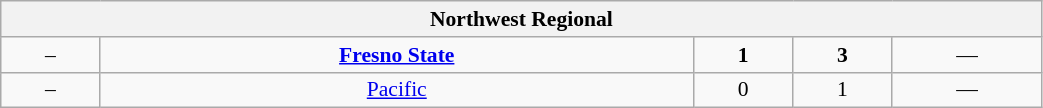<table class="wikitable" style="font-size:90%; width: 55%; text-align: center">
<tr>
<th colspan=5>Northwest Regional</th>
</tr>
<tr>
<td>–</td>
<td><strong><a href='#'>Fresno State</a></strong></td>
<td><strong>1</strong></td>
<td><strong>3</strong></td>
<td>—</td>
</tr>
<tr>
<td>–</td>
<td><a href='#'>Pacific</a></td>
<td>0</td>
<td>1</td>
<td>—</td>
</tr>
</table>
